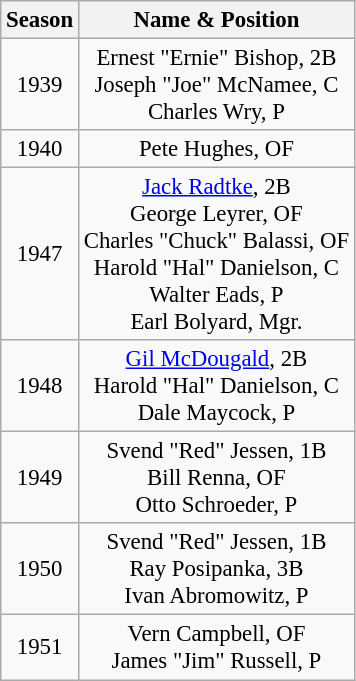<table class="wikitable" style="text-align:center; font-size: 95%;">
<tr>
<th>Season</th>
<th>Name & Position</th>
</tr>
<tr>
<td>1939</td>
<td>Ernest "Ernie" Bishop, 2B<br>Joseph "Joe" McNamee, C<br>Charles Wry, P</td>
</tr>
<tr>
<td>1940</td>
<td>Pete Hughes, OF</td>
</tr>
<tr>
<td>1947</td>
<td><a href='#'>Jack Radtke</a>, 2B<br>George Leyrer, OF<br>Charles "Chuck" Balassi, OF<br>Harold "Hal" Danielson, C<br>Walter Eads, P<br>Earl Bolyard, Mgr.</td>
</tr>
<tr>
<td>1948</td>
<td><a href='#'>Gil McDougald</a>, 2B<br>Harold "Hal" Danielson, C<br>Dale Maycock, P</td>
</tr>
<tr>
<td>1949</td>
<td>Svend "Red" Jessen, 1B<br>Bill Renna, OF<br>Otto Schroeder, P</td>
</tr>
<tr>
<td>1950</td>
<td>Svend "Red" Jessen, 1B<br>Ray Posipanka, 3B<br>Ivan Abromowitz, P</td>
</tr>
<tr>
<td>1951</td>
<td>Vern Campbell, OF<br>James "Jim" Russell, P</td>
</tr>
</table>
